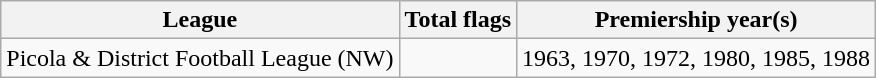<table class="wikitable">
<tr>
<th>League</th>
<th>Total flags</th>
<th>Premiership year(s)</th>
</tr>
<tr>
<td>Picola & District Football League (NW)</td>
<td></td>
<td>1963, 1970, 1972, 1980, 1985, 1988</td>
</tr>
</table>
